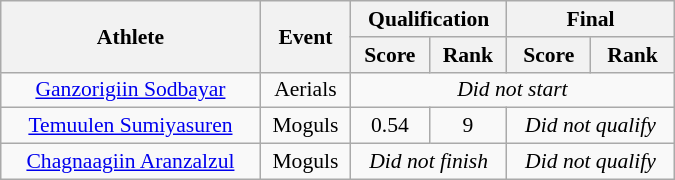<table class="wikitable" style="font-size:90%; text-align:center; width:450px">
<tr>
<th rowspan="2">Athlete</th>
<th rowspan="2">Event</th>
<th colspan="2">Qualification</th>
<th colspan="2">Final</th>
</tr>
<tr>
<th>Score</th>
<th>Rank</th>
<th>Score</th>
<th>Rank</th>
</tr>
<tr>
<td rowspan=1><a href='#'>Ganzorigiin Sodbayar</a></td>
<td>Aerials</td>
<td colspan="4"><em>Did not start</em></td>
</tr>
<tr>
<td><a href='#'>Temuulen Sumiyasuren</a></td>
<td>Moguls</td>
<td>0.54</td>
<td>9</td>
<td colspan="2"><em>Did not qualify</em></td>
</tr>
<tr>
<td><a href='#'>Chagnaagiin Aranzalzul</a></td>
<td>Moguls</td>
<td colspan="2"><em>Did not finish</em></td>
<td colspan="2"><em>Did not qualify</em></td>
</tr>
</table>
